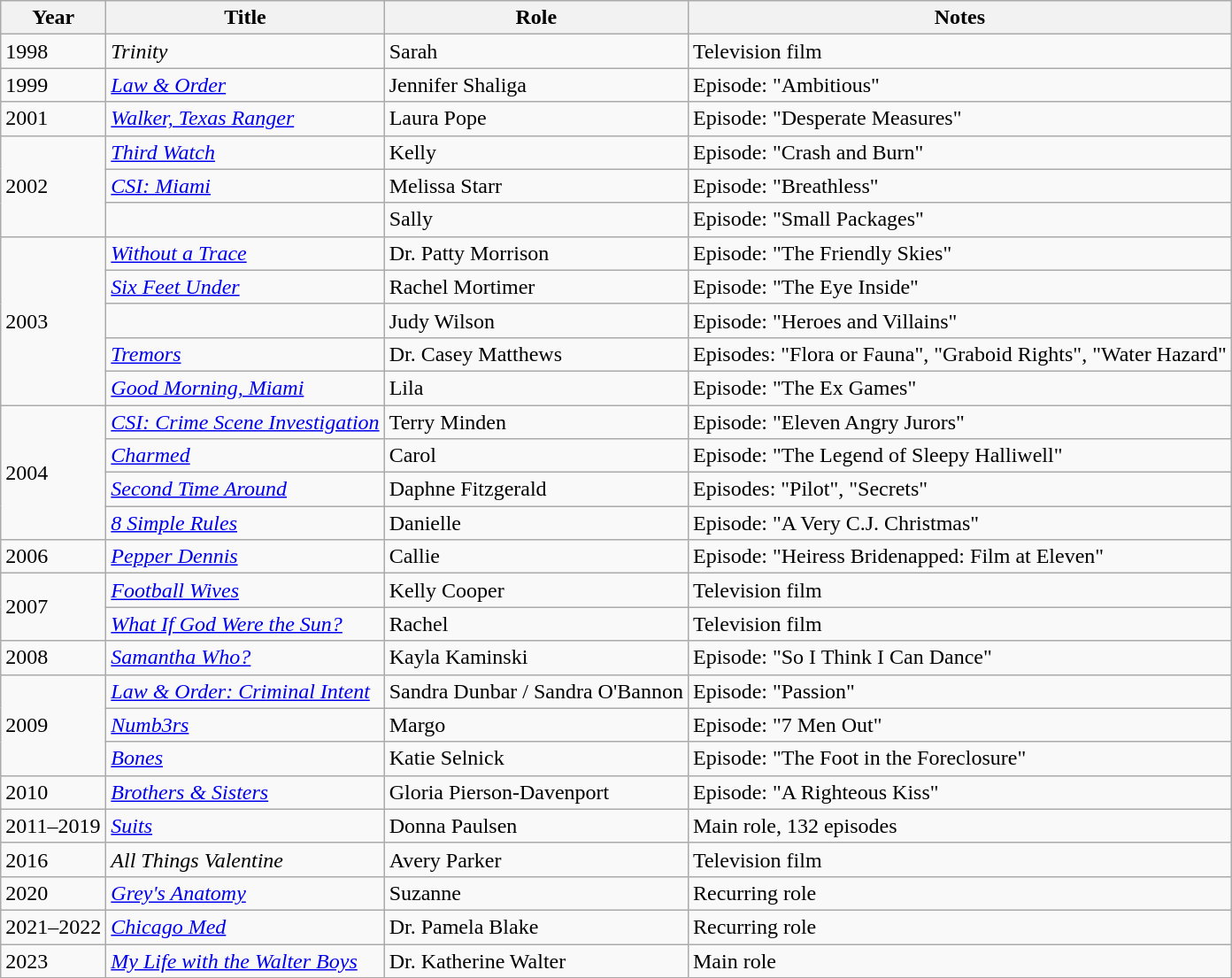<table class="wikitable sortable">
<tr>
<th>Year</th>
<th>Title</th>
<th>Role</th>
<th class="unsortable">Notes</th>
</tr>
<tr>
<td>1998</td>
<td><em>Trinity</em></td>
<td>Sarah</td>
<td>Television film</td>
</tr>
<tr>
<td>1999</td>
<td><em><a href='#'>Law & Order</a></em></td>
<td>Jennifer Shaliga</td>
<td>Episode: "Ambitious"</td>
</tr>
<tr>
<td>2001</td>
<td><em><a href='#'>Walker, Texas Ranger</a></em></td>
<td>Laura Pope</td>
<td>Episode: "Desperate Measures"</td>
</tr>
<tr>
<td rowspan=3>2002</td>
<td><em><a href='#'>Third Watch</a></em></td>
<td>Kelly</td>
<td>Episode: "Crash and Burn"</td>
</tr>
<tr>
<td><em><a href='#'>CSI: Miami</a></em></td>
<td>Melissa Starr</td>
<td>Episode: "Breathless"</td>
</tr>
<tr>
<td><em></em></td>
<td>Sally</td>
<td>Episode: "Small Packages"</td>
</tr>
<tr>
<td rowspan=5>2003</td>
<td><em><a href='#'>Without a Trace</a></em></td>
<td>Dr. Patty Morrison</td>
<td>Episode: "The Friendly Skies"</td>
</tr>
<tr>
<td><em><a href='#'>Six Feet Under</a></em></td>
<td>Rachel Mortimer</td>
<td>Episode: "The Eye Inside"</td>
</tr>
<tr>
<td><em></em></td>
<td>Judy Wilson</td>
<td>Episode: "Heroes and Villains"</td>
</tr>
<tr>
<td><em><a href='#'>Tremors</a></em></td>
<td>Dr. Casey Matthews</td>
<td>Episodes: "Flora or Fauna", "Graboid Rights", "Water Hazard"</td>
</tr>
<tr>
<td><em><a href='#'>Good Morning, Miami</a></em></td>
<td>Lila</td>
<td>Episode: "The Ex Games"</td>
</tr>
<tr>
<td rowspan=4>2004</td>
<td><em><a href='#'>CSI: Crime Scene Investigation</a></em></td>
<td>Terry Minden</td>
<td>Episode: "Eleven Angry Jurors"</td>
</tr>
<tr>
<td><em><a href='#'>Charmed</a></em></td>
<td>Carol</td>
<td>Episode: "The Legend of Sleepy Halliwell"</td>
</tr>
<tr>
<td><em><a href='#'>Second Time Around</a></em></td>
<td>Daphne Fitzgerald</td>
<td>Episodes: "Pilot", "Secrets"</td>
</tr>
<tr>
<td><em><a href='#'>8 Simple Rules</a></em></td>
<td>Danielle</td>
<td>Episode: "A Very C.J. Christmas"</td>
</tr>
<tr>
<td>2006</td>
<td><em><a href='#'>Pepper Dennis</a></em></td>
<td>Callie</td>
<td>Episode: "Heiress Bridenapped: Film at Eleven"</td>
</tr>
<tr>
<td rowspan=2>2007</td>
<td><em><a href='#'>Football Wives</a></em></td>
<td>Kelly Cooper</td>
<td>Television film</td>
</tr>
<tr>
<td><em><a href='#'>What If God Were the Sun?</a></em></td>
<td>Rachel</td>
<td>Television film</td>
</tr>
<tr>
<td>2008</td>
<td><em><a href='#'>Samantha Who?</a></em></td>
<td>Kayla Kaminski</td>
<td>Episode: "So I Think I Can Dance"</td>
</tr>
<tr>
<td rowspan=3>2009</td>
<td><em><a href='#'>Law & Order: Criminal Intent</a></em></td>
<td>Sandra Dunbar / Sandra O'Bannon</td>
<td>Episode: "Passion"</td>
</tr>
<tr>
<td><em><a href='#'>Numb3rs</a></em></td>
<td>Margo</td>
<td>Episode: "7 Men Out"</td>
</tr>
<tr>
<td><em><a href='#'>Bones</a></em></td>
<td>Katie Selnick</td>
<td>Episode: "The Foot in the Foreclosure"</td>
</tr>
<tr>
<td>2010</td>
<td><em><a href='#'>Brothers & Sisters</a></em></td>
<td>Gloria Pierson-Davenport</td>
<td>Episode: "A Righteous Kiss"</td>
</tr>
<tr>
<td>2011–2019</td>
<td><em><a href='#'>Suits</a></em></td>
<td>Donna Paulsen</td>
<td>Main role, 132 episodes</td>
</tr>
<tr>
<td>2016</td>
<td><em>All Things Valentine</em></td>
<td>Avery Parker</td>
<td>Television film</td>
</tr>
<tr>
<td>2020</td>
<td><em><a href='#'>Grey's Anatomy</a></em></td>
<td>Suzanne</td>
<td>Recurring role</td>
</tr>
<tr>
<td>2021–2022</td>
<td><em><a href='#'>Chicago Med</a></em></td>
<td>Dr. Pamela Blake</td>
<td>Recurring role</td>
</tr>
<tr>
<td>2023</td>
<td><em><a href='#'>My Life with the Walter Boys</a></em></td>
<td>Dr. Katherine Walter</td>
<td>Main role</td>
</tr>
</table>
